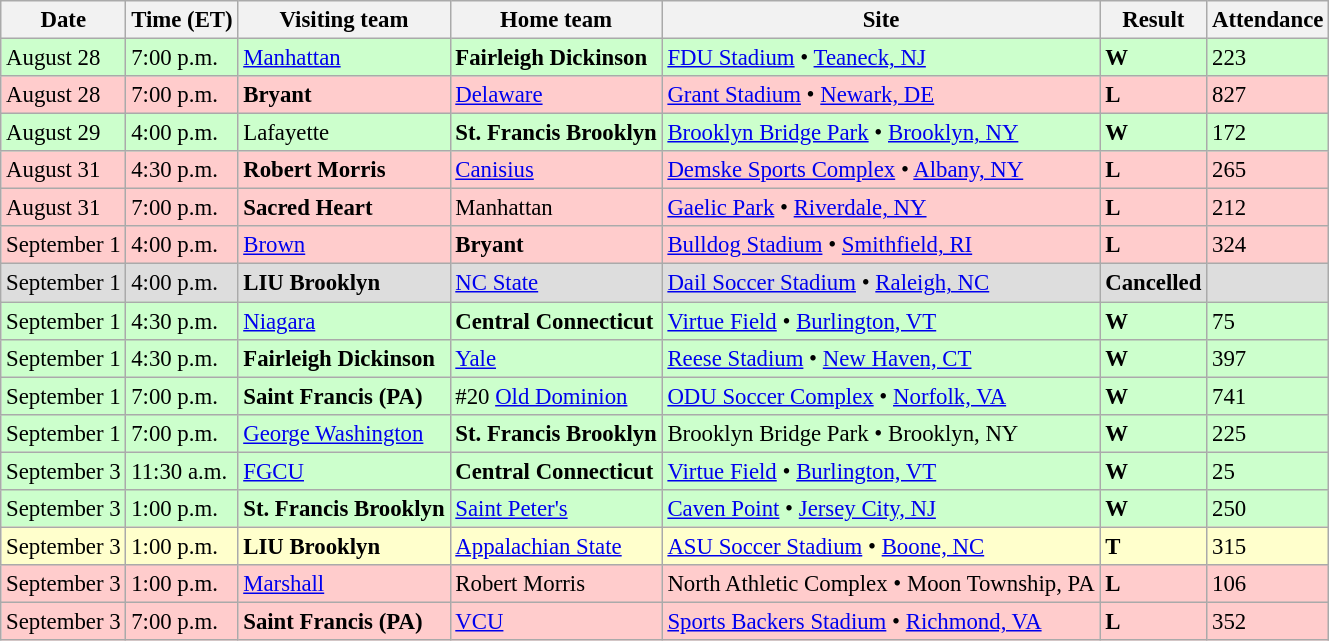<table class="wikitable" style="font-size:95%;">
<tr>
<th>Date</th>
<th>Time (ET)</th>
<th>Visiting team</th>
<th>Home team</th>
<th>Site</th>
<th>Result</th>
<th>Attendance</th>
</tr>
<tr style="background:#cfc;">
<td>August 28</td>
<td>7:00 p.m.</td>
<td><a href='#'>Manhattan</a></td>
<td><strong>Fairleigh Dickinson</strong></td>
<td><a href='#'>FDU Stadium</a> • <a href='#'>Teaneck, NJ</a></td>
<td><strong>W</strong> </td>
<td>223</td>
</tr>
<tr style="background:#fcc;">
<td>August 28</td>
<td>7:00 p.m.</td>
<td><strong>Bryant</strong></td>
<td><a href='#'>Delaware</a></td>
<td><a href='#'>Grant Stadium</a> • <a href='#'>Newark, DE</a></td>
<td><strong>L</strong> </td>
<td>827</td>
</tr>
<tr style="background:#cfc;">
<td>August 29</td>
<td>4:00 p.m.</td>
<td>Lafayette</td>
<td><strong>St. Francis Brooklyn</strong></td>
<td><a href='#'>Brooklyn Bridge Park</a> • <a href='#'>Brooklyn, NY</a></td>
<td><strong>W</strong> </td>
<td>172</td>
</tr>
<tr style="background:#fcc;">
<td>August 31</td>
<td>4:30 p.m.</td>
<td><strong>Robert Morris</strong></td>
<td><a href='#'>Canisius</a></td>
<td><a href='#'>Demske Sports Complex</a> • <a href='#'>Albany, NY</a></td>
<td><strong>L</strong> </td>
<td>265</td>
</tr>
<tr style="background:#fcc;">
<td>August 31</td>
<td>7:00 p.m.</td>
<td><strong>Sacred Heart</strong></td>
<td>Manhattan</td>
<td><a href='#'>Gaelic Park</a> • <a href='#'>Riverdale, NY</a></td>
<td><strong>L</strong> </td>
<td>212</td>
</tr>
<tr style="background:#fcc;">
<td>September 1</td>
<td>4:00 p.m.</td>
<td><a href='#'>Brown</a></td>
<td><strong>Bryant</strong></td>
<td><a href='#'>Bulldog Stadium</a> • <a href='#'>Smithfield, RI</a></td>
<td><strong>L</strong> </td>
<td>324</td>
</tr>
<tr style="background:#ddd;">
<td>September 1</td>
<td>4:00 p.m.</td>
<td><strong>LIU Brooklyn</strong></td>
<td><a href='#'>NC State</a></td>
<td><a href='#'>Dail Soccer Stadium</a> • <a href='#'>Raleigh, NC</a></td>
<td><strong>Cancelled</strong></td>
<td></td>
</tr>
<tr style="background:#cfc;">
<td>September 1</td>
<td>4:30 p.m.</td>
<td><a href='#'>Niagara</a></td>
<td><strong>Central Connecticut</strong></td>
<td><a href='#'>Virtue Field</a> • <a href='#'>Burlington, VT</a><br></td>
<td><strong>W</strong> </td>
<td>75</td>
</tr>
<tr style="background:#cfc;">
<td>September 1</td>
<td>4:30 p.m.</td>
<td><strong>Fairleigh Dickinson</strong></td>
<td><a href='#'>Yale</a></td>
<td><a href='#'>Reese Stadium</a> • <a href='#'>New Haven, CT</a></td>
<td><strong>W</strong> </td>
<td>397</td>
</tr>
<tr style="background:#cfc;">
<td>September 1</td>
<td>7:00 p.m.</td>
<td><strong>Saint Francis (PA)</strong></td>
<td>#20 <a href='#'>Old Dominion</a></td>
<td><a href='#'>ODU Soccer Complex</a> • <a href='#'>Norfolk, VA</a></td>
<td><strong>W</strong> </td>
<td>741</td>
</tr>
<tr style="background:#cfc;">
<td>September 1</td>
<td>7:00 p.m.</td>
<td><a href='#'>George Washington</a></td>
<td><strong>St. Francis Brooklyn</strong></td>
<td>Brooklyn Bridge Park • Brooklyn, NY</td>
<td><strong>W</strong> </td>
<td>225</td>
</tr>
<tr style="background:#cfc;">
<td>September 3</td>
<td>11:30 a.m.</td>
<td><a href='#'>FGCU</a></td>
<td><strong>Central Connecticut</strong></td>
<td><a href='#'>Virtue Field</a> • <a href='#'>Burlington, VT</a><br></td>
<td><strong>W</strong> </td>
<td>25</td>
</tr>
<tr style="background:#cfc;">
<td>September 3</td>
<td>1:00 p.m.</td>
<td><strong>St. Francis Brooklyn</strong></td>
<td><a href='#'>Saint Peter's</a></td>
<td><a href='#'>Caven Point</a> • <a href='#'>Jersey City, NJ</a></td>
<td><strong>W</strong> </td>
<td>250</td>
</tr>
<tr style="background:#ffc;">
<td>September 3</td>
<td>1:00 p.m.</td>
<td><strong>LIU Brooklyn</strong></td>
<td><a href='#'>Appalachian State</a></td>
<td><a href='#'>ASU Soccer Stadium</a> • <a href='#'>Boone, NC</a></td>
<td><strong>T</strong> </td>
<td>315</td>
</tr>
<tr style="background:#fcc;">
<td>September 3</td>
<td>1:00 p.m.</td>
<td><a href='#'>Marshall</a></td>
<td>Robert Morris</td>
<td>North Athletic Complex • Moon Township, PA</td>
<td><strong>L</strong> </td>
<td>106</td>
</tr>
<tr style="background:#fcc;">
<td>September 3</td>
<td>7:00 p.m.</td>
<td><strong>Saint Francis (PA)</strong></td>
<td><a href='#'>VCU</a></td>
<td><a href='#'>Sports Backers Stadium</a> • <a href='#'>Richmond, VA</a></td>
<td><strong>L</strong> </td>
<td>352</td>
</tr>
</table>
